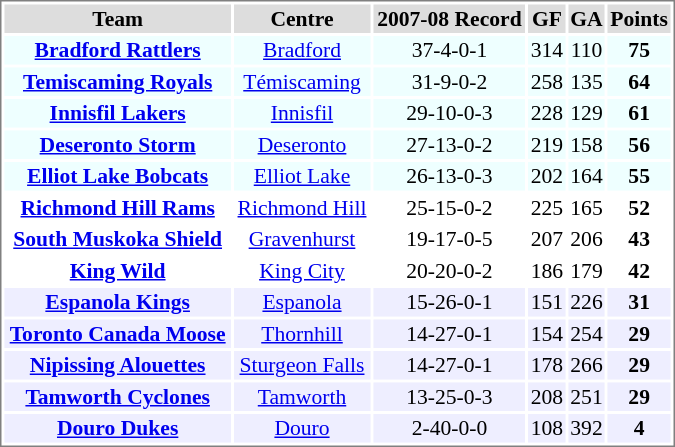<table cellpadding="0">
<tr align="left" style="vertical-align: top">
<td></td>
<td><br><table cellpadding="1" width="450px" style="font-size: 90%; border: 1px solid gray;">
<tr align="center" bgcolor="#dddddd">
<td><strong>Team</strong></td>
<td><strong>Centre</strong></td>
<td><strong>2007-08 Record</strong></td>
<td><strong>GF</strong></td>
<td><strong>GA</strong></td>
<td><strong>Points</strong></td>
</tr>
<tr align="center" bgcolor="#eeffff">
<td><strong><a href='#'>Bradford Rattlers</a></strong></td>
<td><a href='#'>Bradford</a></td>
<td>37-4-0-1</td>
<td>314</td>
<td>110</td>
<td><strong>75</strong></td>
</tr>
<tr align="center" bgcolor="#eeffff">
<td><strong><a href='#'>Temiscaming Royals</a></strong></td>
<td><a href='#'>Témiscaming</a></td>
<td>31-9-0-2</td>
<td>258</td>
<td>135</td>
<td><strong>64</strong></td>
</tr>
<tr align="center" bgcolor="#eeffff">
<td><strong><a href='#'>Innisfil Lakers</a></strong></td>
<td><a href='#'>Innisfil</a></td>
<td>29-10-0-3</td>
<td>228</td>
<td>129</td>
<td><strong>61</strong></td>
</tr>
<tr align="center" bgcolor="#eeffff">
<td><strong><a href='#'>Deseronto Storm</a></strong></td>
<td><a href='#'>Deseronto</a></td>
<td>27-13-0-2</td>
<td>219</td>
<td>158</td>
<td><strong>56</strong></td>
</tr>
<tr align="center" bgcolor="#eeffff">
<td><strong><a href='#'>Elliot Lake Bobcats</a></strong></td>
<td><a href='#'>Elliot Lake</a></td>
<td>26-13-0-3</td>
<td>202</td>
<td>164</td>
<td><strong>55</strong></td>
</tr>
<tr align="center">
<td><strong><a href='#'>Richmond Hill Rams</a></strong></td>
<td><a href='#'>Richmond Hill</a></td>
<td>25-15-0-2</td>
<td>225</td>
<td>165</td>
<td><strong>52</strong></td>
</tr>
<tr align="center">
<td><strong><a href='#'>South Muskoka Shield</a></strong></td>
<td><a href='#'>Gravenhurst</a></td>
<td>19-17-0-5</td>
<td>207</td>
<td>206</td>
<td><strong>43</strong></td>
</tr>
<tr align="center">
<td><strong><a href='#'>King Wild</a></strong></td>
<td><a href='#'>King City</a></td>
<td>20-20-0-2</td>
<td>186</td>
<td>179</td>
<td><strong>42</strong></td>
</tr>
<tr align="center" bgcolor="#eeeeff">
<td><strong><a href='#'>Espanola Kings</a></strong></td>
<td><a href='#'>Espanola</a></td>
<td>15-26-0-1</td>
<td>151</td>
<td>226</td>
<td><strong>31</strong></td>
</tr>
<tr align="center" bgcolor="#eeeeff">
<td><strong><a href='#'>Toronto Canada Moose</a></strong></td>
<td><a href='#'>Thornhill</a></td>
<td>14-27-0-1</td>
<td>154</td>
<td>254</td>
<td><strong>29</strong></td>
</tr>
<tr align="center" bgcolor="#eeeeff">
<td><strong><a href='#'>Nipissing Alouettes</a></strong></td>
<td><a href='#'>Sturgeon Falls</a></td>
<td>14-27-0-1</td>
<td>178</td>
<td>266</td>
<td><strong>29</strong></td>
</tr>
<tr align="center" bgcolor="#eeeeff">
<td><strong><a href='#'>Tamworth Cyclones</a></strong></td>
<td><a href='#'>Tamworth</a></td>
<td>13-25-0-3</td>
<td>208</td>
<td>251</td>
<td><strong>29</strong></td>
</tr>
<tr align="center" bgcolor="#eeeeff">
<td><strong><a href='#'>Douro Dukes</a></strong></td>
<td><a href='#'>Douro</a></td>
<td>2-40-0-0</td>
<td>108</td>
<td>392</td>
<td><strong>4</strong></td>
</tr>
</table>
</td>
</tr>
</table>
